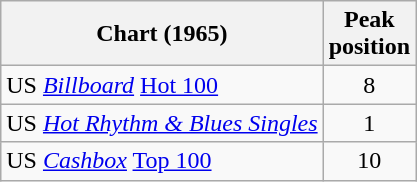<table class="wikitable sortable">
<tr>
<th>Chart (1965)</th>
<th>Peak<br>position</th>
</tr>
<tr>
<td>US <em><a href='#'>Billboard</a></em> <a href='#'>Hot 100</a></td>
<td style="text-align:center;">8</td>
</tr>
<tr>
<td>US <em><a href='#'>Hot Rhythm & Blues Singles</a></em></td>
<td style="text-align:center;">1</td>
</tr>
<tr>
<td>US <em><a href='#'>Cashbox</a></em> <a href='#'>Top 100</a></td>
<td style="text-align:center;">10</td>
</tr>
</table>
